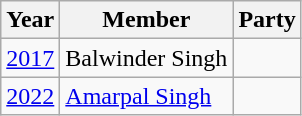<table class="wikitable sortable">
<tr>
<th>Year</th>
<th>Member</th>
<th colspan="2">Party</th>
</tr>
<tr>
<td><a href='#'>2017</a></td>
<td>Balwinder Singh</td>
<td></td>
</tr>
<tr>
<td><a href='#'>2022</a></td>
<td><a href='#'>Amarpal Singh</a></td>
<td></td>
</tr>
</table>
